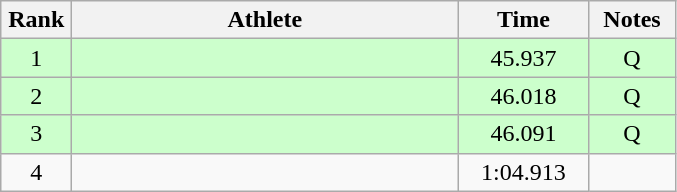<table class=wikitable style="text-align:center">
<tr>
<th width=40>Rank</th>
<th width=250>Athlete</th>
<th width=80>Time</th>
<th width=50>Notes</th>
</tr>
<tr bgcolor="ccffcc">
<td>1</td>
<td align=left></td>
<td>45.937</td>
<td>Q</td>
</tr>
<tr bgcolor="ccffcc">
<td>2</td>
<td align=left></td>
<td>46.018</td>
<td>Q</td>
</tr>
<tr bgcolor="ccffcc">
<td>3</td>
<td align=left></td>
<td>46.091</td>
<td>Q</td>
</tr>
<tr>
<td>4</td>
<td align=left></td>
<td>1:04.913</td>
<td></td>
</tr>
</table>
